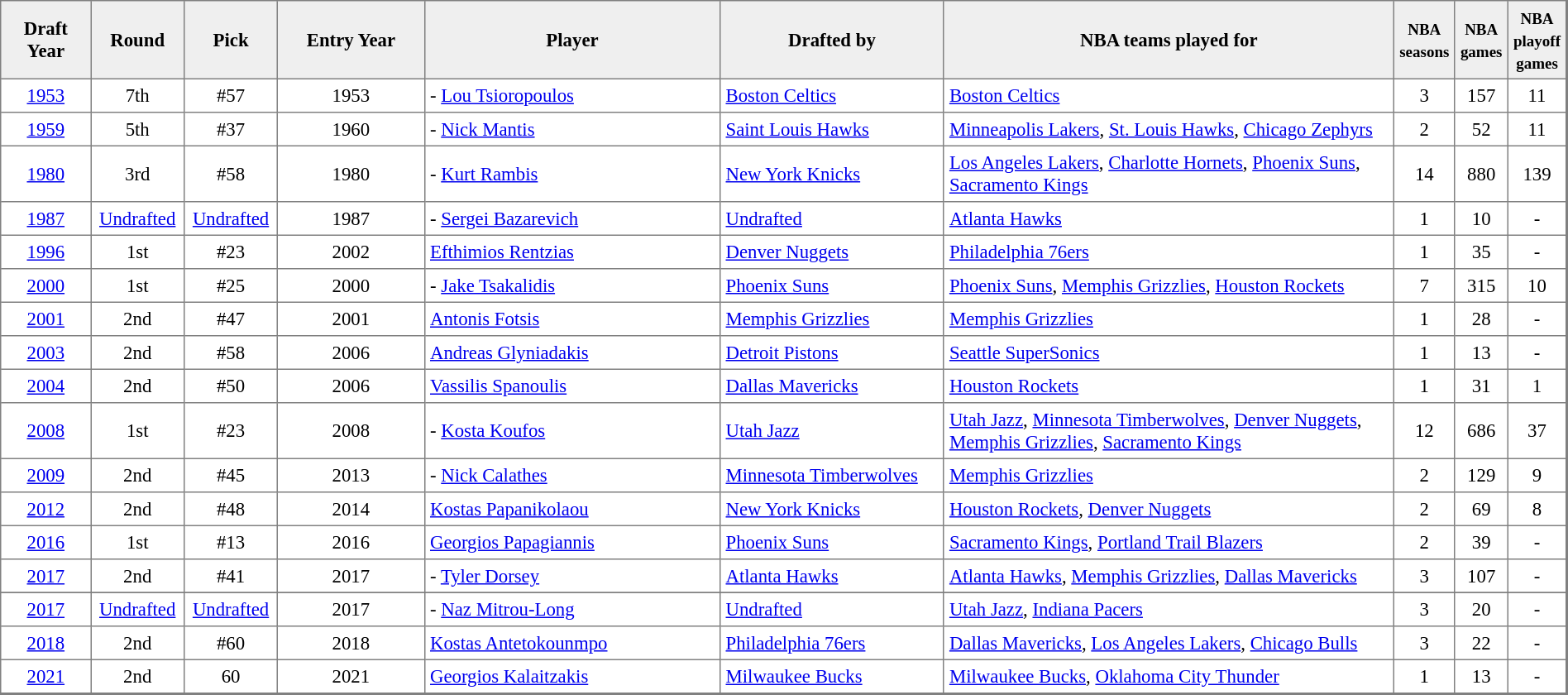<table border=1 cellpadding=4 cellspacing=0 class="toccolours" border=" 1px solid #7f7f7f" style="margin: 0.5em 0 0 0; border-style: solid; border-right-width: 2px; border-bottom-width: 2px; border-collapse: collapse; font-size: 95%">
<tr>
<th bgcolor="#efefef" width="6%">Draft Year</th>
<th bgcolor="#efefef" width="6%">Round</th>
<th bgcolor="#efefef" width="6%">Pick</th>
<th bgcolor="#efefef" width="10%">Entry Year</th>
<th bgcolor="#efefef" width="20%">Player</th>
<th bgcolor="#efefef" width="15%">Drafted by</th>
<th bgcolor="#efefef" width="31%">NBA teams played for</th>
<th bgcolor="#efefef" width="2%"><small>NBA seasons</small></th>
<th bgcolor="#efefef" width="2%"><small>NBA games</small></th>
<th bgcolor="#efefef" width="2%"><small>NBA playoff games</small></th>
</tr>
<tr>
<td style="text-align:center;"><a href='#'>1953</a></td>
<td style="text-align:center;">7th</td>
<td style="text-align:center;">#57</td>
<td style="text-align:center;">1953</td>
<td>- <a href='#'>Lou Tsioropoulos</a></td>
<td><a href='#'>Boston Celtics</a></td>
<td><a href='#'>Boston Celtics</a></td>
<td style="text-align:center;">3</td>
<td style="text-align:center;">157</td>
<td style="text-align:center;">11</td>
</tr>
<tr>
<td style="text-align:center;"><a href='#'>1959</a></td>
<td style="text-align:center;">5th</td>
<td style="text-align:center;">#37</td>
<td style="text-align:center;">1960</td>
<td>- <a href='#'>Nick Mantis</a></td>
<td><a href='#'>Saint Louis Hawks</a></td>
<td><a href='#'>Minneapolis Lakers</a>, <a href='#'>St. Louis Hawks</a>, <a href='#'>Chicago Zephyrs</a></td>
<td style="text-align:center;">2</td>
<td style="text-align:center;">52</td>
<td style="text-align:center;">11</td>
</tr>
<tr>
<td style="text-align:center;"><a href='#'>1980</a></td>
<td style="text-align:center;">3rd</td>
<td style="text-align:center;">#58</td>
<td style="text-align:center;">1980</td>
<td>- <a href='#'>Kurt Rambis</a></td>
<td><a href='#'>New York Knicks</a></td>
<td><a href='#'>Los Angeles Lakers</a>, <a href='#'>Charlotte Hornets</a>, <a href='#'>Phoenix Suns</a>, <a href='#'>Sacramento Kings</a></td>
<td style="text-align:center;">14</td>
<td style="text-align:center;">880</td>
<td style="text-align:center;">139</td>
</tr>
<tr>
<td style="text-align:center;"><a href='#'>1987</a></td>
<td style="text-align:center;"><a href='#'>Undrafted</a></td>
<td style="text-align:center;"><a href='#'>Undrafted</a></td>
<td style="text-align:center;">1987</td>
<td>- <a href='#'>Sergei Bazarevich</a></td>
<td><a href='#'>Undrafted</a></td>
<td><a href='#'>Atlanta Hawks</a></td>
<td style="text-align:center;">1</td>
<td style="text-align:center;">10</td>
<td style="text-align:center;">-</td>
</tr>
<tr>
<td style="text-align:center;"><a href='#'>1996</a></td>
<td style="text-align:center;">1st</td>
<td style="text-align:center;">#23</td>
<td style="text-align:center;">2002</td>
<td> <a href='#'>Efthimios Rentzias</a></td>
<td><a href='#'>Denver Nuggets</a></td>
<td><a href='#'>Philadelphia 76ers</a></td>
<td style="text-align:center;">1</td>
<td style="text-align:center;">35</td>
<td style="text-align:center;">-</td>
</tr>
<tr>
<td style="text-align:center;"><a href='#'>2000</a></td>
<td style="text-align:center;">1st</td>
<td style="text-align:center;">#25</td>
<td style="text-align:center;">2000</td>
<td>- <a href='#'>Jake Tsakalidis</a></td>
<td><a href='#'>Phoenix Suns</a></td>
<td><a href='#'>Phoenix Suns</a>, <a href='#'>Memphis Grizzlies</a>, <a href='#'>Houston Rockets</a></td>
<td style="text-align:center;">7</td>
<td style="text-align:center;">315</td>
<td style="text-align:center;">10</td>
</tr>
<tr>
<td style="text-align:center;"><a href='#'>2001</a></td>
<td style="text-align:center;">2nd</td>
<td style="text-align:center;">#47</td>
<td style="text-align:center;">2001</td>
<td> <a href='#'>Antonis Fotsis</a></td>
<td><a href='#'>Memphis Grizzlies</a></td>
<td><a href='#'>Memphis Grizzlies</a></td>
<td style="text-align:center;">1</td>
<td style="text-align:center;">28</td>
<td style="text-align:center;">-</td>
</tr>
<tr>
<td style="text-align:center;"><a href='#'>2003</a></td>
<td style="text-align:center;">2nd</td>
<td style="text-align:center;">#58</td>
<td style="text-align:center;">2006</td>
<td> <a href='#'>Andreas Glyniadakis</a></td>
<td><a href='#'>Detroit Pistons</a></td>
<td><a href='#'>Seattle SuperSonics</a></td>
<td style="text-align:center;">1</td>
<td style="text-align:center;">13</td>
<td style="text-align:center;">-</td>
</tr>
<tr>
<td style="text-align:center;"><a href='#'>2004</a></td>
<td style="text-align:center;">2nd</td>
<td style="text-align:center;">#50</td>
<td style="text-align:center;">2006</td>
<td> <a href='#'>Vassilis Spanoulis</a></td>
<td><a href='#'>Dallas Mavericks</a></td>
<td><a href='#'>Houston Rockets</a></td>
<td style="text-align:center;">1</td>
<td style="text-align:center;">31</td>
<td style="text-align:center;">1</td>
</tr>
<tr>
<td style="text-align:center;"><a href='#'>2008</a></td>
<td style="text-align:center;">1st</td>
<td style="text-align:center;">#23</td>
<td style="text-align:center;">2008</td>
<td>- <a href='#'>Kosta Koufos</a></td>
<td><a href='#'>Utah Jazz</a></td>
<td><a href='#'>Utah Jazz</a>, <a href='#'>Minnesota Timberwolves</a>, <a href='#'>Denver Nuggets</a>, <a href='#'>Memphis Grizzlies</a>, <a href='#'>Sacramento Kings</a></td>
<td style="text-align:center;">12</td>
<td style="text-align:center;">686</td>
<td style="text-align:center;">37</td>
</tr>
<tr>
<td style="text-align:center;"><a href='#'>2009</a></td>
<td style="text-align:center;">2nd</td>
<td style="text-align:center;">#45</td>
<td style="text-align:center;">2013</td>
<td>- <a href='#'>Nick Calathes</a></td>
<td><a href='#'>Minnesota Timberwolves</a></td>
<td><a href='#'>Memphis Grizzlies</a></td>
<td style="text-align:center;">2</td>
<td style="text-align:center;">129</td>
<td style="text-align:center;">9</td>
</tr>
<tr>
<td style="text-align:center;"><a href='#'>2012</a></td>
<td style="text-align:center;">2nd</td>
<td style="text-align:center;">#48</td>
<td style="text-align:center;">2014</td>
<td> <a href='#'>Kostas Papanikolaou</a></td>
<td><a href='#'>New York Knicks</a></td>
<td><a href='#'>Houston Rockets</a>, <a href='#'>Denver Nuggets</a></td>
<td style="text-align:center;">2</td>
<td style="text-align:center;">69</td>
<td style="text-align:center;">8</td>
</tr>
<tr>
<td style="text-align:center;"><a href='#'>2016</a></td>
<td style="text-align:center;">1st</td>
<td style="text-align:center;">#13</td>
<td style="text-align:center;">2016</td>
<td> <a href='#'>Georgios Papagiannis</a></td>
<td><a href='#'>Phoenix Suns</a></td>
<td><a href='#'>Sacramento Kings</a>, <a href='#'>Portland Trail Blazers</a></td>
<td style="text-align:center;">2</td>
<td style="text-align:center;">39</td>
<td style="text-align:center;">-</td>
</tr>
<tr>
<td style="text-align:center;"><a href='#'>2017</a></td>
<td style="text-align:center;">2nd</td>
<td style="text-align:center;">#41</td>
<td style="text-align:center;">2017</td>
<td>- <a href='#'>Tyler Dorsey</a></td>
<td><a href='#'>Atlanta Hawks</a></td>
<td><a href='#'>Atlanta Hawks</a>, <a href='#'>Memphis Grizzlies</a>, <a href='#'>Dallas Mavericks</a></td>
<td style="text-align:center;">3</td>
<td style="text-align:center;">107</td>
<td style="text-align:center;">-</td>
</tr>
<tr>
</tr>
<tr>
<td style="text-align:center;"><a href='#'>2017</a></td>
<td style="text-align:center;"><a href='#'>Undrafted</a></td>
<td style="text-align:center;"><a href='#'>Undrafted</a></td>
<td style="text-align:center;">2017</td>
<td>- <a href='#'>Naz Mitrou-Long</a></td>
<td><a href='#'>Undrafted</a></td>
<td><a href='#'>Utah Jazz</a>, <a href='#'>Indiana Pacers</a></td>
<td style="text-align:center;">3</td>
<td style="text-align:center;">20</td>
<td style="text-align:center;">-</td>
</tr>
<tr>
<td style="text-align:center;"><a href='#'>2018</a></td>
<td style="text-align:center;">2nd</td>
<td style="text-align:center;">#60</td>
<td style="text-align:center;">2018</td>
<td> <a href='#'>Kostas Antetokounmpo</a></td>
<td><a href='#'>Philadelphia 76ers</a></td>
<td><a href='#'>Dallas Mavericks</a>, <a href='#'>Los Angeles Lakers</a>, <a href='#'>Chicago Bulls</a></td>
<td style="text-align:center;">3</td>
<td style="text-align:center;">22</td>
<td style="text-align:center;">-</td>
</tr>
<tr>
<td style="text-align:center;"><a href='#'>2021</a></td>
<td style="text-align:center;">2nd</td>
<td style="text-align:center;">60</td>
<td style="text-align:center;">2021</td>
<td> <a href='#'>Georgios Kalaitzakis</a></td>
<td><a href='#'>Milwaukee Bucks</a></td>
<td><a href='#'>Milwaukee Bucks</a>, <a href='#'>Oklahoma City Thunder</a></td>
<td style="text-align:center;">1</td>
<td style="text-align:center;">13</td>
<td style="text-align:center;">-</td>
</tr>
</table>
